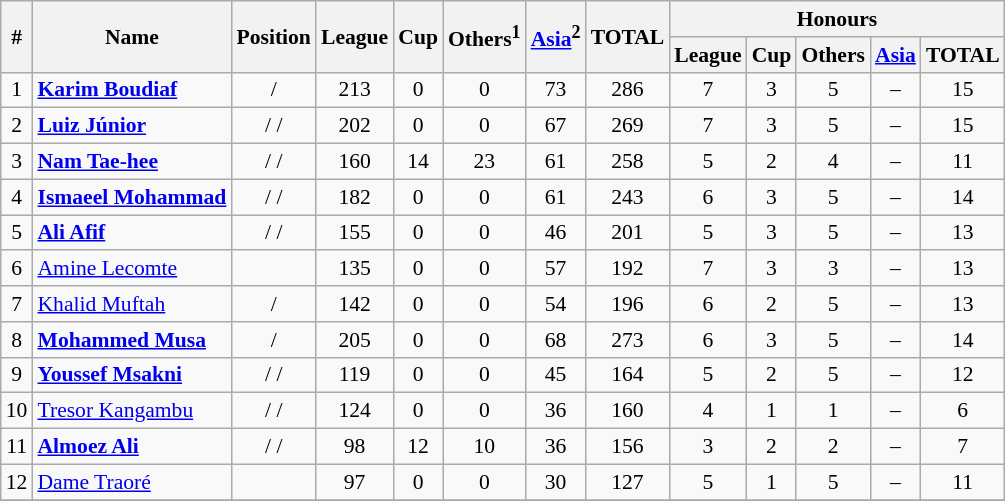<table class="wikitable plainrowheaders sortable" style="text-align:center;font-size:90%">
<tr>
<th rowspan=2>#</th>
<th rowspan=2>Name</th>
<th rowspan=2>Position</th>
<th rowspan=2>League</th>
<th rowspan=2>Cup</th>
<th rowspan=2>Others<sup>1</sup><br></th>
<th rowspan=2><a href='#'>Asia</a><sup>2</sup><br></th>
<th rowspan=2>TOTAL</th>
<th colspan=6>Honours</th>
</tr>
<tr>
<th>League</th>
<th>Cup</th>
<th>Others</th>
<th><a href='#'>Asia</a></th>
<th>TOTAL</th>
</tr>
<tr>
<td>1</td>
<td align="left"> <strong><a href='#'>Karim Boudiaf</a></strong></td>
<td> / </td>
<td>213</td>
<td>0</td>
<td>0</td>
<td>73</td>
<td>286</td>
<td>7</td>
<td>3</td>
<td>5</td>
<td>–</td>
<td>15</td>
</tr>
<tr>
<td>2</td>
<td align="left"> <strong><a href='#'>Luiz Júnior</a></strong></td>
<td> /  / </td>
<td>202</td>
<td>0</td>
<td>0</td>
<td>67</td>
<td>269</td>
<td>7</td>
<td>3</td>
<td>5</td>
<td>–</td>
<td>15</td>
</tr>
<tr>
<td>3</td>
<td align="left"> <strong><a href='#'>Nam Tae-hee</a></strong></td>
<td> /  / </td>
<td>160</td>
<td>14</td>
<td>23</td>
<td>61</td>
<td>258</td>
<td>5</td>
<td>2</td>
<td>4</td>
<td>–</td>
<td>11</td>
</tr>
<tr>
<td>4</td>
<td align="left"> <strong><a href='#'>Ismaeel Mohammad</a></strong></td>
<td> /  / </td>
<td>182</td>
<td>0</td>
<td>0</td>
<td>61</td>
<td>243</td>
<td>6</td>
<td>3</td>
<td>5</td>
<td>–</td>
<td>14</td>
</tr>
<tr>
<td>5</td>
<td align="left"> <strong><a href='#'>Ali Afif</a></strong></td>
<td> /  / </td>
<td>155</td>
<td>0</td>
<td>0</td>
<td>46</td>
<td>201</td>
<td>5</td>
<td>3</td>
<td>5</td>
<td>–</td>
<td>13</td>
</tr>
<tr>
<td>6</td>
<td align="left"> <a href='#'>Amine Lecomte</a></td>
<td></td>
<td>135</td>
<td>0</td>
<td>0</td>
<td>57</td>
<td>192</td>
<td>7</td>
<td>3</td>
<td>3</td>
<td>–</td>
<td>13</td>
</tr>
<tr>
<td>7</td>
<td align="left"> <a href='#'>Khalid Muftah</a></td>
<td> / </td>
<td>142</td>
<td>0</td>
<td>0</td>
<td>54</td>
<td>196</td>
<td>6</td>
<td>2</td>
<td>5</td>
<td>–</td>
<td>13</td>
</tr>
<tr>
<td>8</td>
<td align="left"> <strong><a href='#'>Mohammed Musa</a></strong></td>
<td> / </td>
<td>205</td>
<td>0</td>
<td>0</td>
<td>68</td>
<td>273</td>
<td>6</td>
<td>3</td>
<td>5</td>
<td>–</td>
<td>14</td>
</tr>
<tr>
<td>9</td>
<td align="left"> <strong><a href='#'>Youssef Msakni</a></strong></td>
<td> /  / </td>
<td>119</td>
<td>0</td>
<td>0</td>
<td>45</td>
<td>164</td>
<td>5</td>
<td>2</td>
<td>5</td>
<td>–</td>
<td>12</td>
</tr>
<tr>
<td>10</td>
<td align="left"> <a href='#'>Tresor Kangambu</a></td>
<td> /  / </td>
<td>124</td>
<td>0</td>
<td>0</td>
<td>36</td>
<td>160</td>
<td>4</td>
<td>1</td>
<td>1</td>
<td>–</td>
<td>6</td>
</tr>
<tr>
<td>11</td>
<td align="left"> <strong><a href='#'>Almoez Ali</a></strong></td>
<td> /  / </td>
<td>98</td>
<td>12</td>
<td>10</td>
<td>36</td>
<td>156</td>
<td>3</td>
<td>2</td>
<td>2</td>
<td>–</td>
<td>7</td>
</tr>
<tr>
<td>12</td>
<td align="left"> <a href='#'>Dame Traoré</a></td>
<td></td>
<td>97</td>
<td>0</td>
<td>0</td>
<td>30</td>
<td>127</td>
<td>5</td>
<td>1</td>
<td>5</td>
<td>–</td>
<td>11</td>
</tr>
<tr>
</tr>
</table>
